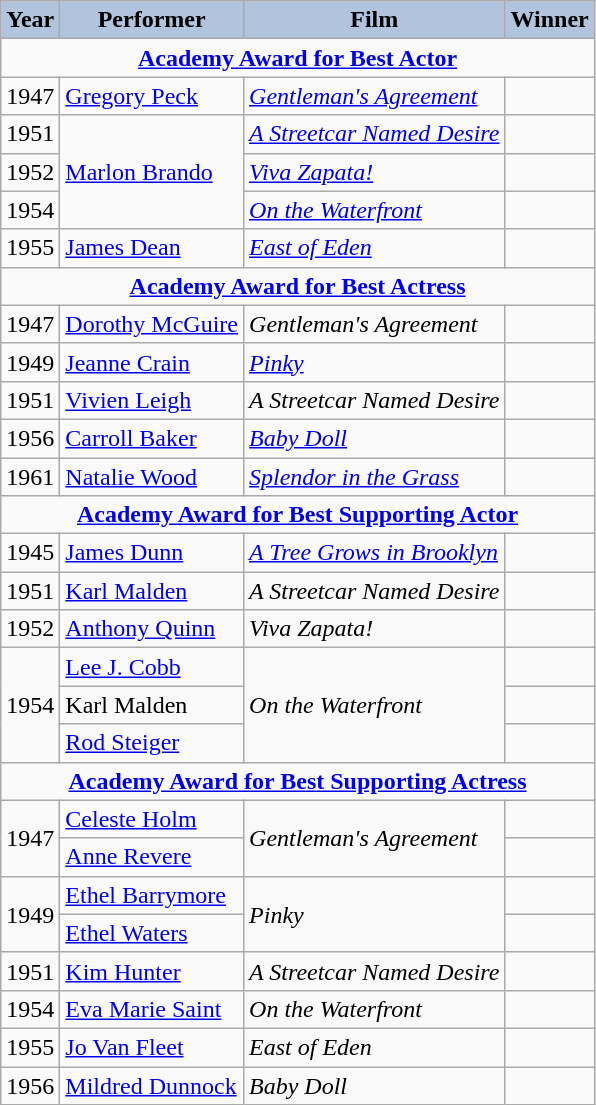<table class="wikitable mw-collapsible mw-collapsed">
<tr>
<th style="background:#B0C4DE;">Year</th>
<th style="background:#B0C4DE;">Performer</th>
<th style="background:#B0C4DE;">Film</th>
<th style="background:#B0C4DE;">Winner</th>
</tr>
<tr>
<td colspan="4" style="text-align:center;"><strong><a href='#'>Academy Award for Best Actor</a></strong></td>
</tr>
<tr>
<td>1947</td>
<td><a href='#'>Gregory Peck</a></td>
<td><em><a href='#'>Gentleman's Agreement</a></em></td>
<td></td>
</tr>
<tr>
<td>1951</td>
<td rowspan="3"><a href='#'>Marlon Brando</a></td>
<td><em><a href='#'>A Streetcar Named Desire</a></em></td>
<td></td>
</tr>
<tr>
<td>1952</td>
<td><em><a href='#'>Viva Zapata!</a></em></td>
<td></td>
</tr>
<tr>
<td>1954</td>
<td><em><a href='#'>On the Waterfront</a></em></td>
<td></td>
</tr>
<tr>
<td>1955</td>
<td><a href='#'>James Dean</a></td>
<td><em><a href='#'>East of Eden</a></em></td>
<td></td>
</tr>
<tr>
<td colspan="4" style="text-align:center;"><strong><a href='#'>Academy Award for Best Actress</a></strong></td>
</tr>
<tr>
<td>1947</td>
<td><a href='#'>Dorothy McGuire</a></td>
<td><em>Gentleman's Agreement</em></td>
<td></td>
</tr>
<tr>
<td>1949</td>
<td><a href='#'>Jeanne Crain</a></td>
<td><em><a href='#'>Pinky</a></em></td>
<td></td>
</tr>
<tr>
<td>1951</td>
<td><a href='#'>Vivien Leigh</a></td>
<td><em>A Streetcar Named Desire</em></td>
<td></td>
</tr>
<tr>
<td>1956</td>
<td><a href='#'>Carroll Baker</a></td>
<td><em><a href='#'>Baby Doll</a></em></td>
<td></td>
</tr>
<tr>
<td>1961</td>
<td><a href='#'>Natalie Wood</a></td>
<td><em><a href='#'>Splendor in the Grass</a></em></td>
<td></td>
</tr>
<tr>
<td colspan="4" style="text-align:center;"><strong><a href='#'>Academy Award for Best Supporting Actor</a></strong></td>
</tr>
<tr>
<td>1945</td>
<td><a href='#'>James Dunn</a></td>
<td><em><a href='#'>A Tree Grows in Brooklyn</a></em></td>
<td></td>
</tr>
<tr>
<td>1951</td>
<td><a href='#'>Karl Malden</a></td>
<td><em>A Streetcar Named Desire</em></td>
<td></td>
</tr>
<tr>
<td>1952</td>
<td><a href='#'>Anthony Quinn</a></td>
<td><em>Viva Zapata!</em></td>
<td></td>
</tr>
<tr>
<td rowspan="3">1954</td>
<td><a href='#'>Lee J. Cobb</a></td>
<td rowspan="3"><em>On the Waterfront</em></td>
<td></td>
</tr>
<tr>
<td>Karl Malden</td>
<td></td>
</tr>
<tr>
<td><a href='#'>Rod Steiger</a></td>
<td></td>
</tr>
<tr>
<td colspan="4" style="text-align:center;"><strong><a href='#'>Academy Award for Best Supporting Actress</a></strong></td>
</tr>
<tr>
<td rowspan="2">1947</td>
<td><a href='#'>Celeste Holm</a></td>
<td rowspan="2"><em>Gentleman's Agreement</em></td>
<td></td>
</tr>
<tr>
<td><a href='#'>Anne Revere</a></td>
<td></td>
</tr>
<tr>
<td rowspan="2">1949</td>
<td><a href='#'>Ethel Barrymore</a></td>
<td rowspan="2"><em>Pinky</em></td>
<td></td>
</tr>
<tr>
<td><a href='#'>Ethel Waters</a></td>
<td></td>
</tr>
<tr>
<td>1951</td>
<td><a href='#'>Kim Hunter</a></td>
<td><em>A Streetcar Named Desire</em></td>
<td></td>
</tr>
<tr>
<td>1954</td>
<td><a href='#'>Eva Marie Saint</a></td>
<td><em>On the Waterfront</em></td>
<td></td>
</tr>
<tr>
<td>1955</td>
<td><a href='#'>Jo Van Fleet</a></td>
<td><em>East of Eden</em></td>
<td></td>
</tr>
<tr>
<td>1956</td>
<td><a href='#'>Mildred Dunnock</a></td>
<td><em>Baby Doll</em></td>
<td></td>
</tr>
</table>
